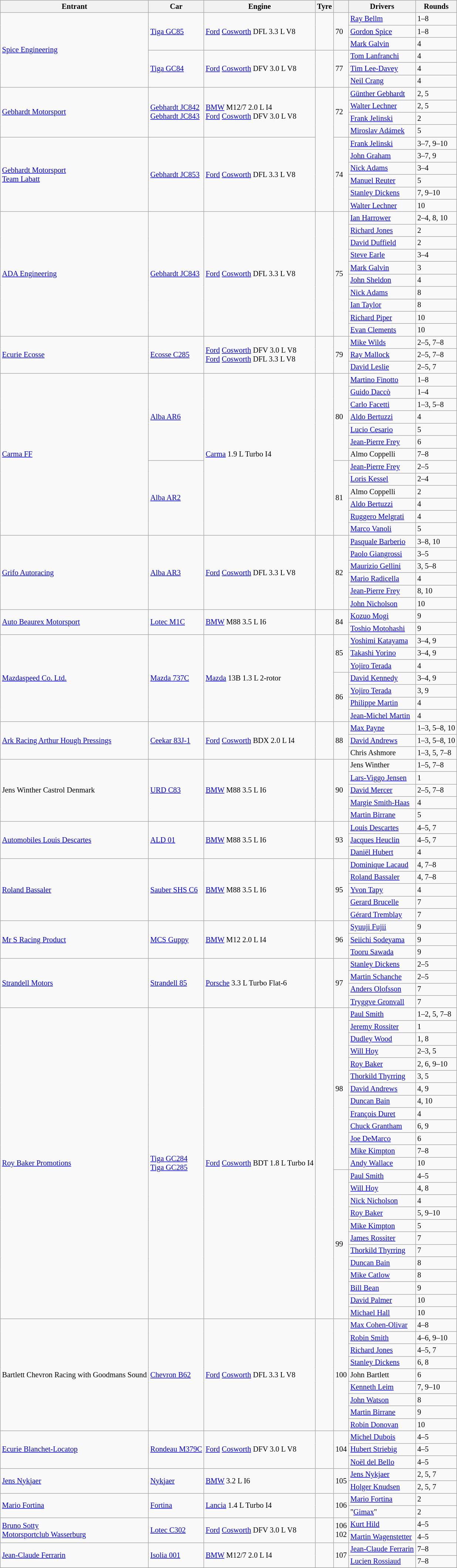<table class="wikitable" style="font-size: 85%">
<tr>
<th>Entrant</th>
<th>Car</th>
<th>Engine</th>
<th>Tyre</th>
<th></th>
<th>Drivers</th>
<th>Rounds</th>
</tr>
<tr>
<td rowspan=6> <a href='#'>Spice Engineering</a></td>
<td rowspan=3><a href='#'>Tiga GC85</a></td>
<td rowspan=3><a href='#'>Ford</a> <a href='#'>Cosworth</a> DFL 3.3 L V8</td>
<td rowspan=3></td>
<td rowspan=3>70</td>
<td> <a href='#'>Ray Bellm</a></td>
<td>1–8</td>
</tr>
<tr>
<td> <a href='#'>Gordon Spice</a></td>
<td>1–8</td>
</tr>
<tr>
<td> <a href='#'>Mark Galvin</a></td>
<td>4</td>
</tr>
<tr>
<td rowspan=3><a href='#'>Tiga GC84</a></td>
<td rowspan=3><a href='#'>Ford</a> <a href='#'>Cosworth</a> DFV 3.0 L V8</td>
<td rowspan=3></td>
<td rowspan=3>77</td>
<td> <a href='#'>Tom Lanfranchi</a></td>
<td>4</td>
</tr>
<tr>
<td> <a href='#'>Tim Lee-Davey</a></td>
<td>4</td>
</tr>
<tr>
<td> <a href='#'>Neil Crang</a></td>
<td>4</td>
</tr>
<tr>
<td rowspan=4> <a href='#'>Gebhardt Motorsport</a></td>
<td rowspan=4><a href='#'>Gebhardt JC842</a><br><a href='#'>Gebhardt JC843</a></td>
<td rowspan=4><a href='#'>BMW</a> M12/7 2.0 L I4<br><a href='#'>Ford</a> <a href='#'>Cosworth</a> DFV 3.0 L V8</td>
<td rowspan=10></td>
<td rowspan=4>72</td>
<td> <a href='#'>Günther Gebhardt</a></td>
<td>2, 5</td>
</tr>
<tr>
<td> <a href='#'>Walter Lechner</a></td>
<td>2, 5</td>
</tr>
<tr>
<td> <a href='#'>Frank Jelinski</a></td>
<td>2</td>
</tr>
<tr>
<td> <a href='#'>Miroslav Adámek</a></td>
<td>5</td>
</tr>
<tr>
<td rowspan=6> <a href='#'>Gebhardt Motorsport</a><br> <a href='#'>Team Labatt</a></td>
<td rowspan=6><a href='#'>Gebhardt JC853</a></td>
<td rowspan=6><a href='#'>Ford</a> <a href='#'>Cosworth</a> DFL 3.3 L V8</td>
<td rowspan=6>74</td>
<td> <a href='#'>Frank Jelinski</a></td>
<td>3–7, 9–10</td>
</tr>
<tr>
<td> <a href='#'>John Graham</a></td>
<td>3–7, 9</td>
</tr>
<tr>
<td> <a href='#'>Nick Adams</a></td>
<td>3–4</td>
</tr>
<tr>
<td> <a href='#'>Manuel Reuter</a></td>
<td>5</td>
</tr>
<tr>
<td> <a href='#'>Stanley Dickens</a></td>
<td>7, 9–10</td>
</tr>
<tr>
<td> <a href='#'>Walter Lechner</a></td>
<td>10</td>
</tr>
<tr>
<td rowspan=10> <a href='#'>ADA Engineering</a></td>
<td rowspan=10><a href='#'>Gebhardt JC843</a></td>
<td rowspan=10><a href='#'>Ford</a> <a href='#'>Cosworth</a> DFL 3.3 L V8</td>
<td rowspan=10></td>
<td rowspan=10>75</td>
<td> <a href='#'>Ian Harrower</a></td>
<td>2–4, 8, 10</td>
</tr>
<tr>
<td> <a href='#'>Richard Jones</a></td>
<td>2</td>
</tr>
<tr>
<td> <a href='#'>David Duffield</a></td>
<td>2</td>
</tr>
<tr>
<td> <a href='#'>Steve Earle</a></td>
<td>3–4</td>
</tr>
<tr>
<td> <a href='#'>Mark Galvin</a></td>
<td>3</td>
</tr>
<tr>
<td> <a href='#'>John Sheldon</a></td>
<td>4</td>
</tr>
<tr>
<td> <a href='#'>Nick Adams</a></td>
<td>8</td>
</tr>
<tr>
<td> <a href='#'>Ian Taylor</a></td>
<td>8</td>
</tr>
<tr>
<td> <a href='#'>Richard Piper</a></td>
<td>10</td>
</tr>
<tr>
<td> <a href='#'>Evan Clements</a></td>
<td>10</td>
</tr>
<tr>
<td rowspan=3> <a href='#'>Ecurie Ecosse</a></td>
<td rowspan=3><a href='#'>Ecosse C285</a></td>
<td rowspan=3><a href='#'>Ford</a> <a href='#'>Cosworth</a> DFV 3.0 L V8<br><a href='#'>Ford</a> <a href='#'>Cosworth</a> DFL 3.3 L V8</td>
<td rowspan=3></td>
<td rowspan=3>79</td>
<td> <a href='#'>Mike Wilds</a></td>
<td>2–5, 7–8</td>
</tr>
<tr>
<td> <a href='#'>Ray Mallock</a></td>
<td>2–5, 7–8</td>
</tr>
<tr>
<td> <a href='#'>David Leslie</a></td>
<td>2–5, 7</td>
</tr>
<tr>
<td rowspan=13> <a href='#'>Carma FF</a></td>
<td rowspan=7><a href='#'>Alba AR6</a></td>
<td rowspan=13><a href='#'>Carma</a> 1.9 L Turbo I4</td>
<td rowspan=13></td>
<td rowspan=7>80</td>
<td> <a href='#'>Martino Finotto</a></td>
<td>1–8</td>
</tr>
<tr>
<td> <a href='#'>Guido Daccò</a></td>
<td>1–4</td>
</tr>
<tr>
<td> <a href='#'>Carlo Facetti</a></td>
<td>1–3, 5–8</td>
</tr>
<tr>
<td> <a href='#'>Aldo Bertuzzi</a></td>
<td>4</td>
</tr>
<tr>
<td> <a href='#'>Lucio Cesario</a></td>
<td>5</td>
</tr>
<tr>
<td> <a href='#'>Jean-Pierre Frey</a></td>
<td>6</td>
</tr>
<tr>
<td> Almo Coppelli</td>
<td>7–8</td>
</tr>
<tr>
<td rowspan=6><a href='#'>Alba AR2</a></td>
<td rowspan=6>81</td>
<td> <a href='#'>Jean-Pierre Frey</a></td>
<td>2–5</td>
</tr>
<tr>
<td> <a href='#'>Loris Kessel</a></td>
<td>2–4</td>
</tr>
<tr>
<td> Almo Coppelli</td>
<td>2</td>
</tr>
<tr>
<td> <a href='#'>Aldo Bertuzzi</a></td>
<td>4</td>
</tr>
<tr>
<td> <a href='#'>Ruggero Melgrati</a></td>
<td>4</td>
</tr>
<tr>
<td> <a href='#'>Marco Vanoli</a></td>
<td>5</td>
</tr>
<tr>
<td rowspan=6> <a href='#'>Grifo Autoracing</a></td>
<td rowspan=6><a href='#'>Alba AR3</a></td>
<td rowspan=6><a href='#'>Ford</a> <a href='#'>Cosworth</a> DFL 3.3 L V8</td>
<td rowspan=6></td>
<td rowspan=6>82</td>
<td> <a href='#'>Pasquale Barberio</a></td>
<td>3–8, 10</td>
</tr>
<tr>
<td> <a href='#'>Paolo Giangrossi</a></td>
<td>3–5</td>
</tr>
<tr>
<td> <a href='#'>Maurizio Gellini</a></td>
<td>3, 5–8</td>
</tr>
<tr>
<td> <a href='#'>Mario Radicella</a></td>
<td>4</td>
</tr>
<tr>
<td> <a href='#'>Jean-Pierre Frey</a></td>
<td>8, 10</td>
</tr>
<tr>
<td> <a href='#'>John Nicholson</a></td>
<td>10</td>
</tr>
<tr>
<td rowspan=2> <a href='#'>Auto Beaurex Motorsport</a></td>
<td rowspan=2><a href='#'>Lotec M1C</a></td>
<td rowspan=2><a href='#'>BMW</a> M88 3.5 L I6</td>
<td rowspan=2></td>
<td rowspan=2>84</td>
<td> <a href='#'>Kozuo Mogi</a></td>
<td>9</td>
</tr>
<tr>
<td> <a href='#'>Toshio Motohashi</a></td>
<td>9</td>
</tr>
<tr>
<td rowspan=7> <a href='#'>Mazdaspeed Co. Ltd.</a></td>
<td rowspan=7><a href='#'>Mazda 737C</a></td>
<td rowspan=7><a href='#'>Mazda</a> 13B 1.3 L 2-rotor</td>
<td rowspan=7></td>
<td rowspan=3>85</td>
<td> <a href='#'>Yoshimi Katayama</a></td>
<td>3–4, 9</td>
</tr>
<tr>
<td> <a href='#'>Takashi Yorino</a></td>
<td>3–4, 9</td>
</tr>
<tr>
<td> <a href='#'>Yojiro Terada</a></td>
<td>4</td>
</tr>
<tr>
<td rowspan=4>86</td>
<td> <a href='#'>David Kennedy</a></td>
<td>3–4, 9</td>
</tr>
<tr>
<td> <a href='#'>Yojiro Terada</a></td>
<td>3, 9</td>
</tr>
<tr>
<td> <a href='#'>Philippe Martin</a></td>
<td>4</td>
</tr>
<tr>
<td> <a href='#'>Jean-Michel Martin</a></td>
<td>4</td>
</tr>
<tr>
<td rowspan=3> <a href='#'>Ark Racing Arthur Hough Pressings</a></td>
<td rowspan=3><a href='#'>Ceekar 83J-1</a></td>
<td rowspan=3><a href='#'>Ford</a> <a href='#'>Cosworth</a> BDX 2.0 L I4</td>
<td rowspan=3></td>
<td rowspan=3>88</td>
<td> <a href='#'>Max Payne</a></td>
<td>1–3, 5–8, 10</td>
</tr>
<tr>
<td> <a href='#'>David Andrews</a></td>
<td>1–3, 5–8, 10</td>
</tr>
<tr>
<td> Chris Ashmore</td>
<td>1–3, 5, 7–8</td>
</tr>
<tr>
<td rowspan=5> Jens Winther Castrol Denmark</td>
<td rowspan=5><a href='#'>URD C83</a></td>
<td rowspan=5><a href='#'>BMW</a> M88 3.5 L I6</td>
<td rowspan=5></td>
<td rowspan=5>90</td>
<td> Jens Winther</td>
<td>1–5, 7–8</td>
</tr>
<tr>
<td> <a href='#'>Lars-Viggo Jensen</a></td>
<td>1</td>
</tr>
<tr>
<td> <a href='#'>David Mercer</a></td>
<td>2–5, 7–8</td>
</tr>
<tr>
<td> <a href='#'>Margie Smith-Haas</a></td>
<td>4</td>
</tr>
<tr>
<td> <a href='#'>Martin Birrane</a></td>
<td>5</td>
</tr>
<tr>
<td rowspan=3> <a href='#'>Automobiles Louis Descartes</a></td>
<td rowspan=3><a href='#'>ALD 01</a></td>
<td rowspan=3><a href='#'>BMW</a> M88 3.5 L I6</td>
<td rowspan=3></td>
<td rowspan=3>93</td>
<td> <a href='#'>Louis Descartes</a></td>
<td>4–5, 7</td>
</tr>
<tr>
<td> <a href='#'>Jacques Heuclin</a></td>
<td>4–5, 7</td>
</tr>
<tr>
<td> <a href='#'>Daniël Hubert</a></td>
<td>4</td>
</tr>
<tr>
<td rowspan=5> <a href='#'>Roland Bassaler</a></td>
<td rowspan=5><a href='#'>Sauber SHS C6</a></td>
<td rowspan=5><a href='#'>BMW</a> M88 3.5 L I6</td>
<td rowspan=5></td>
<td rowspan=5>95</td>
<td> <a href='#'>Dominique Lacaud</a></td>
<td>4, 7–8</td>
</tr>
<tr>
<td> <a href='#'>Roland Bassaler</a></td>
<td>4, 7–8</td>
</tr>
<tr>
<td> <a href='#'>Yvon Tapy</a></td>
<td>4</td>
</tr>
<tr>
<td> <a href='#'>Gerard Brucelle</a></td>
<td>7</td>
</tr>
<tr>
<td> <a href='#'>Gérard Tremblay</a></td>
<td>7</td>
</tr>
<tr>
<td rowspan=3> <a href='#'>Mr S Racing Product</a></td>
<td rowspan=3><a href='#'>MCS Guppy</a></td>
<td rowspan=3><a href='#'>BMW</a> M12 2.0 L I4</td>
<td rowspan=3></td>
<td rowspan=3>96</td>
<td> <a href='#'>Syuuji Fujii</a></td>
<td>9</td>
</tr>
<tr>
<td> <a href='#'>Seiichi Sodeyama</a></td>
<td>9</td>
</tr>
<tr>
<td> <a href='#'>Tooru Sawada</a></td>
<td>9</td>
</tr>
<tr>
<td rowspan=4> <a href='#'>Strandell Motors</a></td>
<td rowspan=4><a href='#'>Strandell 85</a></td>
<td rowspan=4><a href='#'>Porsche</a> 3.3 L Turbo Flat-6</td>
<td rowspan=4></td>
<td rowspan=4>97</td>
<td> <a href='#'>Stanley Dickens</a></td>
<td>2–5</td>
</tr>
<tr>
<td> <a href='#'>Martin Schanche</a></td>
<td>2–5</td>
</tr>
<tr>
<td> <a href='#'>Anders Olofsson</a></td>
<td>7</td>
</tr>
<tr>
<td> <a href='#'>Tryggve Gronvall</a></td>
<td>7</td>
</tr>
<tr>
<td rowspan=25> <a href='#'>Roy Baker Promotions</a></td>
<td rowspan=25><a href='#'>Tiga GC284</a><br><a href='#'>Tiga GC285</a></td>
<td rowspan=25><a href='#'>Ford</a> <a href='#'>Cosworth</a> BDT 1.8 L Turbo I4</td>
<td rowspan=25></td>
<td rowspan=13>98</td>
<td> <a href='#'>Paul Smith</a></td>
<td>1–2, 5, 7–8</td>
</tr>
<tr>
<td> <a href='#'>Jeremy Rossiter</a></td>
<td>1</td>
</tr>
<tr>
<td> <a href='#'>Dudley Wood</a></td>
<td>1, 8</td>
</tr>
<tr>
<td> <a href='#'>Will Hoy</a></td>
<td>2–3, 5</td>
</tr>
<tr>
<td> <a href='#'>Roy Baker</a></td>
<td>2, 6, 9–10</td>
</tr>
<tr>
<td> <a href='#'>Thorkild Thyrring</a></td>
<td>3, 5</td>
</tr>
<tr>
<td> <a href='#'>David Andrews</a></td>
<td>4, 9</td>
</tr>
<tr>
<td> <a href='#'>Duncan Bain</a></td>
<td>4, 10</td>
</tr>
<tr>
<td> <a href='#'>François Duret</a></td>
<td>4</td>
</tr>
<tr>
<td> <a href='#'>Chuck Grantham</a></td>
<td>6, 9</td>
</tr>
<tr>
<td> <a href='#'>Joe DeMarco</a></td>
<td>6</td>
</tr>
<tr>
<td> <a href='#'>Mike Kimpton</a></td>
<td>7–8</td>
</tr>
<tr>
<td> <a href='#'>Andy Wallace</a></td>
<td>10</td>
</tr>
<tr>
<td rowspan=12>99</td>
<td> <a href='#'>Paul Smith</a></td>
<td>4–5</td>
</tr>
<tr>
<td> <a href='#'>Will Hoy</a></td>
<td>4, 8</td>
</tr>
<tr>
<td> <a href='#'>Nick Nicholson</a></td>
<td>4</td>
</tr>
<tr>
<td> <a href='#'>Roy Baker</a></td>
<td>5, 9–10</td>
</tr>
<tr>
<td> <a href='#'>Mike Kimpton</a></td>
<td>5</td>
</tr>
<tr>
<td> <a href='#'>James Rossiter</a></td>
<td>7</td>
</tr>
<tr>
<td> <a href='#'>Thorkild Thyrring</a></td>
<td>7</td>
</tr>
<tr>
<td> <a href='#'>Duncan Bain</a></td>
<td>8</td>
</tr>
<tr>
<td> <a href='#'>Mike Catlow</a></td>
<td>8</td>
</tr>
<tr>
<td> <a href='#'>Bill Bean</a></td>
<td>9</td>
</tr>
<tr>
<td> <a href='#'>David Palmer</a></td>
<td>10</td>
</tr>
<tr>
<td> <a href='#'>Michael Hall</a></td>
<td>10</td>
</tr>
<tr>
<td rowspan=9> Bartlett Chevron Racing with Goodmans Sound</td>
<td rowspan=9><a href='#'>Chevron B62</a></td>
<td rowspan=9><a href='#'>Ford</a> <a href='#'>Cosworth</a> DFL 3.3 L V8</td>
<td rowspan=9></td>
<td rowspan=9>100</td>
<td> <a href='#'>Max Cohen-Olivar</a></td>
<td>4–8</td>
</tr>
<tr>
<td> <a href='#'>Robin Smith</a></td>
<td>4–6, 9–10</td>
</tr>
<tr>
<td> <a href='#'>Richard Jones</a></td>
<td>4–5, 7</td>
</tr>
<tr>
<td> <a href='#'>Stanley Dickens</a></td>
<td>6, 8</td>
</tr>
<tr>
<td> John Bartlett</td>
<td>6</td>
</tr>
<tr>
<td> <a href='#'>Kenneth Leim</a></td>
<td>7, 9–10</td>
</tr>
<tr>
<td> <a href='#'>John Watson</a></td>
<td>8</td>
</tr>
<tr>
<td> <a href='#'>Martin Birrane</a></td>
<td>9</td>
</tr>
<tr>
<td> <a href='#'>Robin Donovan</a></td>
<td>10</td>
</tr>
<tr>
<td rowspan=3> <a href='#'>Ecurie Blanchet-Locatop</a></td>
<td rowspan=3><a href='#'>Rondeau M379C</a></td>
<td rowspan=3><a href='#'>Ford</a> <a href='#'>Cosworth</a> DFV 3.0 L V8</td>
<td rowspan=3></td>
<td rowspan=3>104</td>
<td> <a href='#'>Michel Dubois</a></td>
<td>4–5</td>
</tr>
<tr>
<td> <a href='#'>Hubert Striebig</a></td>
<td>4–5</td>
</tr>
<tr>
<td> <a href='#'>Noël del Bello</a></td>
<td>4–5</td>
</tr>
<tr>
<td rowspan=2> <a href='#'>Jens Nykjaer</a></td>
<td rowspan=2><a href='#'>Nykjaer</a></td>
<td rowspan=2><a href='#'>BMW</a> 3.2 L I6</td>
<td rowspan=2></td>
<td rowspan=2>105</td>
<td> <a href='#'>Jens Nykjaer</a></td>
<td>2, 5, 7</td>
</tr>
<tr>
<td> <a href='#'>Holger Knudsen</a></td>
<td>2, 5, 7</td>
</tr>
<tr>
<td rowspan=2> <a href='#'>Mario Fortina</a></td>
<td rowspan=2><a href='#'>Fortina</a></td>
<td rowspan=2><a href='#'>Lancia</a> 1.4 L Turbo I4</td>
<td rowspan=2></td>
<td rowspan=2>106</td>
<td> <a href='#'>Mario Fortina</a></td>
<td>2</td>
</tr>
<tr>
<td> "<a href='#'>Gimax</a>"</td>
<td>2</td>
</tr>
<tr>
<td rowspan=2> <a href='#'>Bruno Sotty</a><br> <a href='#'>Motorsportclub Wasserburg</a></td>
<td rowspan=2><a href='#'>Lotec C302</a></td>
<td rowspan=2><a href='#'>Ford</a> <a href='#'>Cosworth</a> DFV 3.0 L V8</td>
<td rowspan=2></td>
<td rowspan=2>106<br>102</td>
<td> <a href='#'>Kurt Hild</a></td>
<td>4–5</td>
</tr>
<tr>
<td> <a href='#'>Martin Wagenstetter</a></td>
<td>4–5</td>
</tr>
<tr>
<td rowspan=2> <a href='#'>Jean-Claude Ferrarin</a></td>
<td rowspan=2><a href='#'>Isolia 001</a></td>
<td rowspan=2><a href='#'>BMW</a> M12/7 2.0 L I4</td>
<td rowspan=2></td>
<td rowspan=2>107</td>
<td> <a href='#'>Jean-Claude Ferrarin</a></td>
<td>7–8</td>
</tr>
<tr>
<td> <a href='#'>Lucien Rossiaud</a></td>
<td>7–8</td>
</tr>
<tr>
</tr>
</table>
